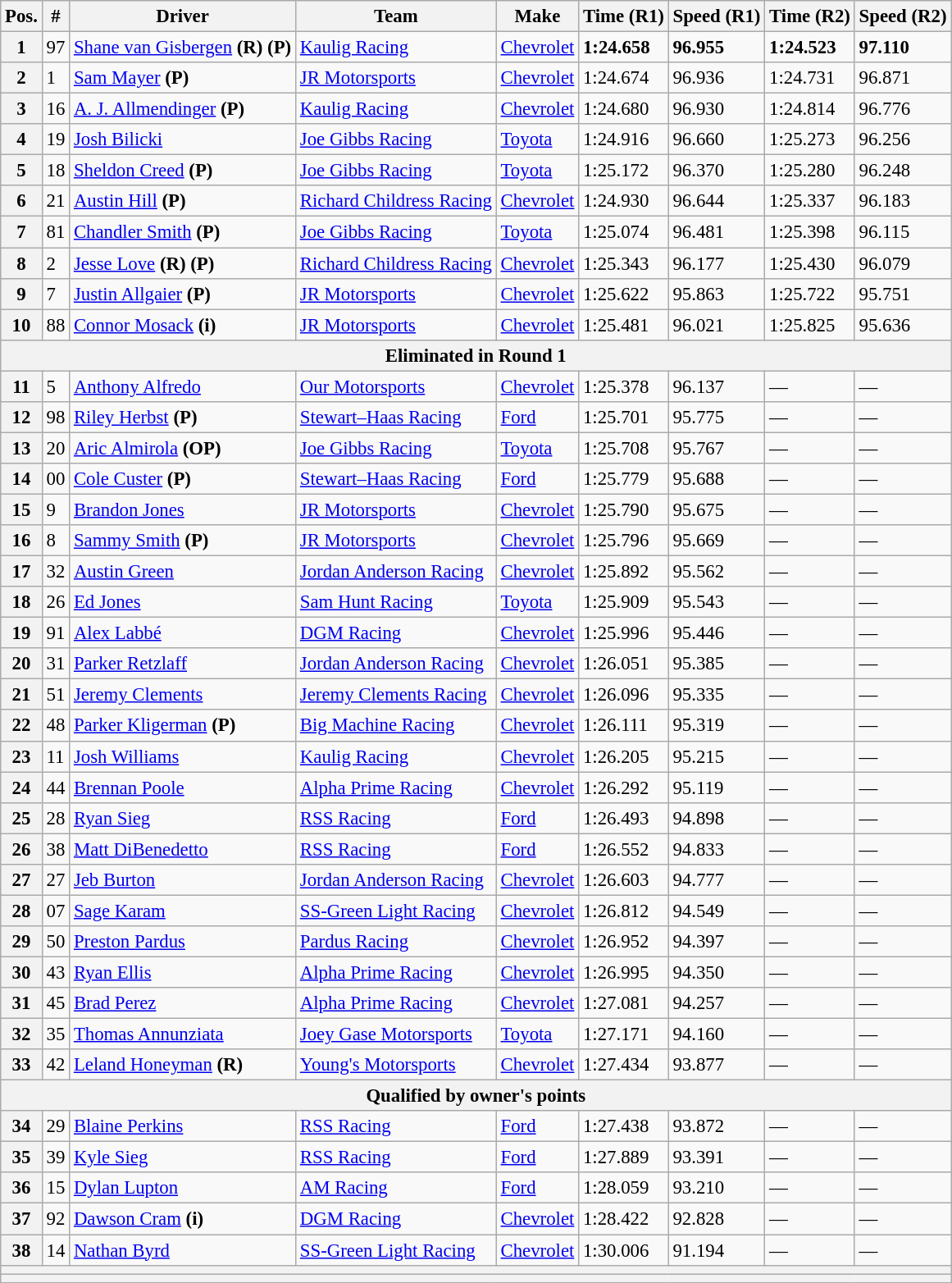<table class="wikitable" style="font-size:95%">
<tr>
<th>Pos.</th>
<th>#</th>
<th>Driver</th>
<th>Team</th>
<th>Make</th>
<th>Time (R1)</th>
<th>Speed (R1)</th>
<th>Time (R2)</th>
<th>Speed (R2)</th>
</tr>
<tr>
<th>1</th>
<td>97</td>
<td nowrap=""><a href='#'>Shane van Gisbergen</a> <strong>(R)</strong> <strong>(P)</strong></td>
<td><a href='#'>Kaulig Racing</a></td>
<td><a href='#'>Chevrolet</a></td>
<td><strong>1:24.658</strong></td>
<td><strong>96.955</strong></td>
<td><strong>1:24.523</strong></td>
<td><strong>97.110</strong></td>
</tr>
<tr>
<th>2</th>
<td>1</td>
<td><a href='#'>Sam Mayer</a> <strong>(P)</strong></td>
<td><a href='#'>JR Motorsports</a></td>
<td><a href='#'>Chevrolet</a></td>
<td>1:24.674</td>
<td>96.936</td>
<td>1:24.731</td>
<td>96.871</td>
</tr>
<tr>
<th>3</th>
<td>16</td>
<td><a href='#'>A. J. Allmendinger</a> <strong>(P)</strong></td>
<td><a href='#'>Kaulig Racing</a></td>
<td><a href='#'>Chevrolet</a></td>
<td>1:24.680</td>
<td>96.930</td>
<td>1:24.814</td>
<td>96.776</td>
</tr>
<tr>
<th>4</th>
<td>19</td>
<td><a href='#'>Josh Bilicki</a></td>
<td><a href='#'>Joe Gibbs Racing</a></td>
<td><a href='#'>Toyota</a></td>
<td>1:24.916</td>
<td>96.660</td>
<td>1:25.273</td>
<td>96.256</td>
</tr>
<tr>
<th>5</th>
<td>18</td>
<td><a href='#'>Sheldon Creed</a> <strong>(P)</strong></td>
<td><a href='#'>Joe Gibbs Racing</a></td>
<td><a href='#'>Toyota</a></td>
<td>1:25.172</td>
<td>96.370</td>
<td>1:25.280</td>
<td>96.248</td>
</tr>
<tr>
<th>6</th>
<td>21</td>
<td><a href='#'>Austin Hill</a> <strong>(P)</strong></td>
<td nowrap=""><a href='#'>Richard Childress Racing</a></td>
<td><a href='#'>Chevrolet</a></td>
<td>1:24.930</td>
<td>96.644</td>
<td>1:25.337</td>
<td>96.183</td>
</tr>
<tr>
<th>7</th>
<td>81</td>
<td nowrap=""><a href='#'>Chandler Smith</a> <strong>(P)</strong></td>
<td><a href='#'>Joe Gibbs Racing</a></td>
<td><a href='#'>Toyota</a></td>
<td>1:25.074</td>
<td>96.481</td>
<td>1:25.398</td>
<td>96.115</td>
</tr>
<tr>
<th>8</th>
<td>2</td>
<td><a href='#'>Jesse Love</a> <strong>(R)</strong> <strong>(P)</strong></td>
<td><a href='#'>Richard Childress Racing</a></td>
<td><a href='#'>Chevrolet</a></td>
<td>1:25.343</td>
<td>96.177</td>
<td>1:25.430</td>
<td>96.079</td>
</tr>
<tr>
<th>9</th>
<td>7</td>
<td><a href='#'>Justin Allgaier</a> <strong>(P)</strong></td>
<td><a href='#'>JR Motorsports</a></td>
<td><a href='#'>Chevrolet</a></td>
<td>1:25.622</td>
<td>95.863</td>
<td>1:25.722</td>
<td>95.751</td>
</tr>
<tr>
<th>10</th>
<td>88</td>
<td><a href='#'>Connor Mosack</a> <strong>(i)</strong></td>
<td><a href='#'>JR Motorsports</a></td>
<td><a href='#'>Chevrolet</a></td>
<td>1:25.481</td>
<td>96.021</td>
<td>1:25.825</td>
<td>95.636</td>
</tr>
<tr>
<th colspan="9">Eliminated in Round 1</th>
</tr>
<tr>
<th>11</th>
<td>5</td>
<td><a href='#'>Anthony Alfredo</a></td>
<td><a href='#'>Our Motorsports</a></td>
<td><a href='#'>Chevrolet</a></td>
<td>1:25.378</td>
<td>96.137</td>
<td>—</td>
<td>—</td>
</tr>
<tr>
<th>12</th>
<td>98</td>
<td><a href='#'>Riley Herbst</a> <strong>(P)</strong></td>
<td><a href='#'>Stewart–Haas Racing</a></td>
<td><a href='#'>Ford</a></td>
<td>1:25.701</td>
<td>95.775</td>
<td>—</td>
<td>—</td>
</tr>
<tr>
<th>13</th>
<td>20</td>
<td><a href='#'>Aric Almirola</a> <strong>(OP)</strong></td>
<td><a href='#'>Joe Gibbs Racing</a></td>
<td><a href='#'>Toyota</a></td>
<td>1:25.708</td>
<td>95.767</td>
<td>—</td>
<td>—</td>
</tr>
<tr>
<th>14</th>
<td>00</td>
<td><a href='#'>Cole Custer</a> <strong>(P)</strong></td>
<td><a href='#'>Stewart–Haas Racing</a></td>
<td><a href='#'>Ford</a></td>
<td>1:25.779</td>
<td>95.688</td>
<td>—</td>
<td>—</td>
</tr>
<tr>
<th>15</th>
<td>9</td>
<td><a href='#'>Brandon Jones</a></td>
<td><a href='#'>JR Motorsports</a></td>
<td><a href='#'>Chevrolet</a></td>
<td>1:25.790</td>
<td>95.675</td>
<td>—</td>
<td>—</td>
</tr>
<tr>
<th>16</th>
<td>8</td>
<td><a href='#'>Sammy Smith</a> <strong>(P)</strong></td>
<td><a href='#'>JR Motorsports</a></td>
<td><a href='#'>Chevrolet</a></td>
<td>1:25.796</td>
<td>95.669</td>
<td>—</td>
<td>—</td>
</tr>
<tr>
<th>17</th>
<td>32</td>
<td><a href='#'>Austin Green</a></td>
<td><a href='#'>Jordan Anderson Racing</a></td>
<td><a href='#'>Chevrolet</a></td>
<td>1:25.892</td>
<td>95.562</td>
<td>—</td>
<td>—</td>
</tr>
<tr>
<th>18</th>
<td>26</td>
<td><a href='#'>Ed Jones</a></td>
<td><a href='#'>Sam Hunt Racing</a></td>
<td><a href='#'>Toyota</a></td>
<td>1:25.909</td>
<td>95.543</td>
<td>—</td>
<td>—</td>
</tr>
<tr>
<th>19</th>
<td>91</td>
<td><a href='#'>Alex Labbé</a></td>
<td><a href='#'>DGM Racing</a></td>
<td><a href='#'>Chevrolet</a></td>
<td>1:25.996</td>
<td>95.446</td>
<td>—</td>
<td>—</td>
</tr>
<tr>
<th>20</th>
<td>31</td>
<td><a href='#'>Parker Retzlaff</a></td>
<td><a href='#'>Jordan Anderson Racing</a></td>
<td><a href='#'>Chevrolet</a></td>
<td>1:26.051</td>
<td>95.385</td>
<td>—</td>
<td>—</td>
</tr>
<tr>
<th>21</th>
<td>51</td>
<td><a href='#'>Jeremy Clements</a></td>
<td><a href='#'>Jeremy Clements Racing</a></td>
<td><a href='#'>Chevrolet</a></td>
<td>1:26.096</td>
<td>95.335</td>
<td>—</td>
<td>—</td>
</tr>
<tr>
<th>22</th>
<td>48</td>
<td><a href='#'>Parker Kligerman</a> <strong>(P)</strong></td>
<td><a href='#'>Big Machine Racing</a></td>
<td><a href='#'>Chevrolet</a></td>
<td>1:26.111</td>
<td>95.319</td>
<td>—</td>
<td>—</td>
</tr>
<tr>
<th>23</th>
<td>11</td>
<td><a href='#'>Josh Williams</a></td>
<td><a href='#'>Kaulig Racing</a></td>
<td><a href='#'>Chevrolet</a></td>
<td>1:26.205</td>
<td>95.215</td>
<td>—</td>
<td>—</td>
</tr>
<tr>
<th>24</th>
<td>44</td>
<td><a href='#'>Brennan Poole</a></td>
<td><a href='#'>Alpha Prime Racing</a></td>
<td><a href='#'>Chevrolet</a></td>
<td>1:26.292</td>
<td>95.119</td>
<td>—</td>
<td>—</td>
</tr>
<tr>
<th>25</th>
<td>28</td>
<td><a href='#'>Ryan Sieg</a></td>
<td><a href='#'>RSS Racing</a></td>
<td><a href='#'>Ford</a></td>
<td>1:26.493</td>
<td>94.898</td>
<td>—</td>
<td>—</td>
</tr>
<tr>
<th>26</th>
<td>38</td>
<td><a href='#'>Matt DiBenedetto</a></td>
<td><a href='#'>RSS Racing</a></td>
<td><a href='#'>Ford</a></td>
<td>1:26.552</td>
<td>94.833</td>
<td>—</td>
<td>—</td>
</tr>
<tr>
<th>27</th>
<td>27</td>
<td><a href='#'>Jeb Burton</a></td>
<td><a href='#'>Jordan Anderson Racing</a></td>
<td><a href='#'>Chevrolet</a></td>
<td>1:26.603</td>
<td>94.777</td>
<td>—</td>
<td>—</td>
</tr>
<tr>
<th>28</th>
<td>07</td>
<td><a href='#'>Sage Karam</a></td>
<td><a href='#'>SS-Green Light Racing</a></td>
<td><a href='#'>Chevrolet</a></td>
<td>1:26.812</td>
<td>94.549</td>
<td>—</td>
<td>—</td>
</tr>
<tr>
<th>29</th>
<td>50</td>
<td><a href='#'>Preston Pardus</a></td>
<td><a href='#'>Pardus Racing</a></td>
<td><a href='#'>Chevrolet</a></td>
<td>1:26.952</td>
<td>94.397</td>
<td>—</td>
<td>—</td>
</tr>
<tr>
<th>30</th>
<td>43</td>
<td><a href='#'>Ryan Ellis</a></td>
<td><a href='#'>Alpha Prime Racing</a></td>
<td><a href='#'>Chevrolet</a></td>
<td>1:26.995</td>
<td>94.350</td>
<td>—</td>
<td>—</td>
</tr>
<tr>
<th>31</th>
<td>45</td>
<td><a href='#'>Brad Perez</a></td>
<td><a href='#'>Alpha Prime Racing</a></td>
<td><a href='#'>Chevrolet</a></td>
<td>1:27.081</td>
<td>94.257</td>
<td>—</td>
<td>—</td>
</tr>
<tr>
<th>32</th>
<td>35</td>
<td><a href='#'>Thomas Annunziata</a></td>
<td><a href='#'>Joey Gase Motorsports</a></td>
<td><a href='#'>Toyota</a></td>
<td>1:27.171</td>
<td>94.160</td>
<td>—</td>
<td>—</td>
</tr>
<tr>
<th>33</th>
<td>42</td>
<td><a href='#'>Leland Honeyman</a> <strong>(R)</strong></td>
<td><a href='#'>Young's Motorsports</a></td>
<td><a href='#'>Chevrolet</a></td>
<td>1:27.434</td>
<td>93.877</td>
<td>—</td>
<td>—</td>
</tr>
<tr>
<th colspan="9">Qualified by owner's points</th>
</tr>
<tr>
<th>34</th>
<td>29</td>
<td><a href='#'>Blaine Perkins</a></td>
<td><a href='#'>RSS Racing</a></td>
<td><a href='#'>Ford</a></td>
<td>1:27.438</td>
<td>93.872</td>
<td>—</td>
<td>—</td>
</tr>
<tr>
<th>35</th>
<td>39</td>
<td><a href='#'>Kyle Sieg</a></td>
<td><a href='#'>RSS Racing</a></td>
<td><a href='#'>Ford</a></td>
<td>1:27.889</td>
<td>93.391</td>
<td>—</td>
<td>—</td>
</tr>
<tr>
<th>36</th>
<td>15</td>
<td><a href='#'>Dylan Lupton</a></td>
<td><a href='#'>AM Racing</a></td>
<td><a href='#'>Ford</a></td>
<td>1:28.059</td>
<td>93.210</td>
<td>—</td>
<td>—</td>
</tr>
<tr>
<th>37</th>
<td>92</td>
<td><a href='#'>Dawson Cram</a> <strong>(i)</strong></td>
<td><a href='#'>DGM Racing</a></td>
<td><a href='#'>Chevrolet</a></td>
<td>1:28.422</td>
<td>92.828</td>
<td>—</td>
<td>—</td>
</tr>
<tr>
<th>38</th>
<td>14</td>
<td><a href='#'>Nathan Byrd</a></td>
<td><a href='#'>SS-Green Light Racing</a></td>
<td><a href='#'>Chevrolet</a></td>
<td>1:30.006</td>
<td>91.194</td>
<td>—</td>
<td>—</td>
</tr>
<tr>
<th colspan="9"></th>
</tr>
<tr>
<th colspan="9"></th>
</tr>
</table>
